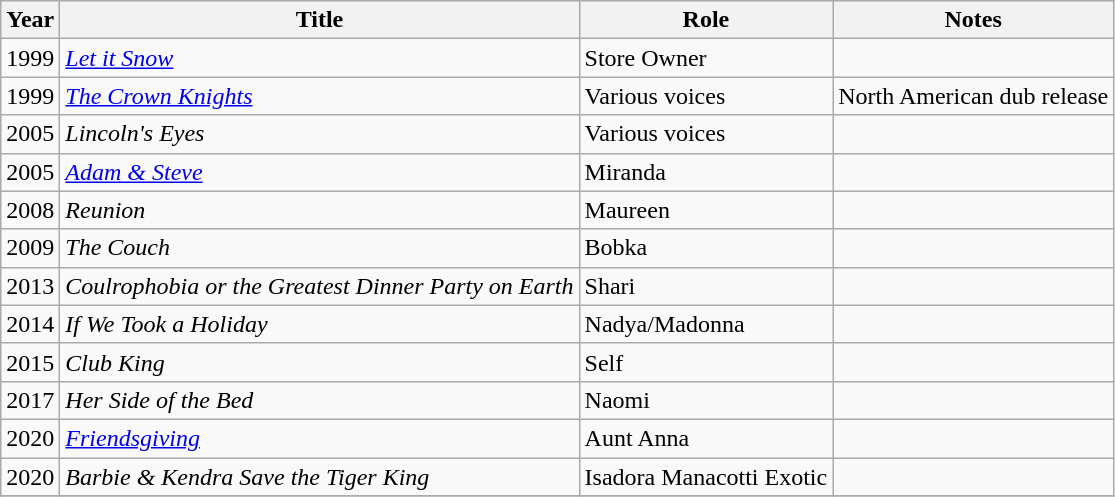<table class="wikitable sortable">
<tr>
<th>Year</th>
<th>Title</th>
<th>Role</th>
<th class="unsortable">Notes</th>
</tr>
<tr>
<td>1999</td>
<td><em><a href='#'>Let it Snow</a></em></td>
<td>Store Owner</td>
<td></td>
</tr>
<tr>
<td>1999</td>
<td><em><a href='#'>The Crown Knights</a></em></td>
<td>Various voices</td>
<td>North American dub release</td>
</tr>
<tr>
<td>2005</td>
<td><em>Lincoln's Eyes</em></td>
<td>Various voices</td>
<td></td>
</tr>
<tr>
<td>2005</td>
<td><em><a href='#'>Adam & Steve</a></em></td>
<td>Miranda</td>
<td></td>
</tr>
<tr>
<td>2008</td>
<td><em>Reunion</em></td>
<td>Maureen</td>
<td></td>
</tr>
<tr>
<td>2009</td>
<td><em>The Couch</em></td>
<td>Bobka</td>
<td></td>
</tr>
<tr>
<td>2013</td>
<td><em>Coulrophobia or the Greatest Dinner Party on Earth</em></td>
<td>Shari</td>
<td></td>
</tr>
<tr>
<td>2014</td>
<td><em>If We Took a Holiday</em></td>
<td>Nadya/Madonna</td>
<td></td>
</tr>
<tr>
<td>2015</td>
<td><em>Club King</em></td>
<td>Self</td>
<td></td>
</tr>
<tr>
<td>2017</td>
<td><em>Her Side of the Bed</em></td>
<td>Naomi</td>
<td></td>
</tr>
<tr>
<td>2020</td>
<td><em><a href='#'>Friendsgiving</a></em></td>
<td>Aunt Anna</td>
<td></td>
</tr>
<tr>
<td>2020</td>
<td><em>Barbie & Kendra Save the Tiger King</em></td>
<td>Isadora Manacotti Exotic</td>
<td></td>
</tr>
<tr>
</tr>
</table>
